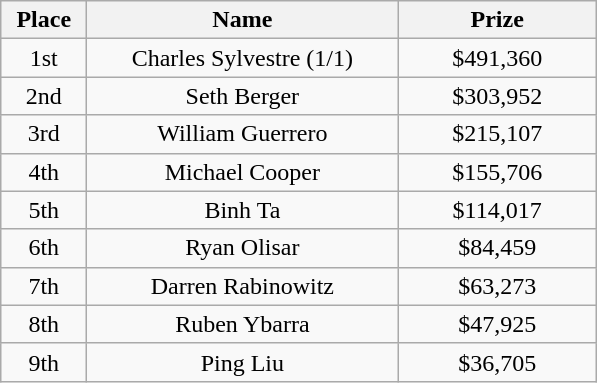<table class="wikitable">
<tr>
<th width="50">Place</th>
<th width="200">Name</th>
<th width="125">Prize</th>
</tr>
<tr>
<td align = "center">1st</td>
<td align = "center">Charles Sylvestre (1/1)</td>
<td align = "center">$491,360</td>
</tr>
<tr>
<td align = "center">2nd</td>
<td align = "center">Seth Berger</td>
<td align = "center">$303,952</td>
</tr>
<tr>
<td align = "center">3rd</td>
<td align = "center">William Guerrero</td>
<td align = "center">$215,107</td>
</tr>
<tr>
<td align = "center">4th</td>
<td align = "center">Michael Cooper</td>
<td align = "center">$155,706</td>
</tr>
<tr>
<td align = "center">5th</td>
<td align = "center">Binh Ta</td>
<td align = "center">$114,017</td>
</tr>
<tr>
<td align = "center">6th</td>
<td align = "center">Ryan Olisar</td>
<td align = "center">$84,459</td>
</tr>
<tr>
<td align = "center">7th</td>
<td align = "center">Darren Rabinowitz</td>
<td align = "center">$63,273</td>
</tr>
<tr>
<td align = "center">8th</td>
<td align = "center">Ruben Ybarra</td>
<td align = "center">$47,925</td>
</tr>
<tr>
<td align = "center">9th</td>
<td align = "center">Ping Liu</td>
<td align = "center">$36,705</td>
</tr>
</table>
